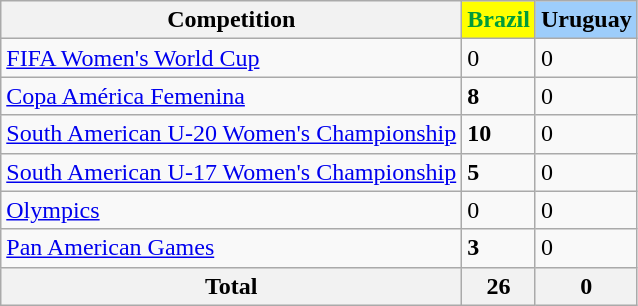<table class="wikitable">
<tr>
<th>Competition</th>
<th style="color:#009B3A; background-color:#FFFF00;"> Brazil</th>
<th style="color:#000000; background-color:#9DCDFB"> Uruguay</th>
</tr>
<tr>
<td><a href='#'>FIFA Women's World Cup</a></td>
<td>0</td>
<td>0</td>
</tr>
<tr>
<td><a href='#'>Copa América Femenina</a></td>
<td><strong>8</strong></td>
<td>0</td>
</tr>
<tr>
<td><a href='#'>South American U-20 Women's Championship</a></td>
<td><strong>10</strong></td>
<td>0</td>
</tr>
<tr>
<td><a href='#'>South American U-17 Women's Championship</a></td>
<td><strong>5</strong></td>
<td>0</td>
</tr>
<tr>
<td><a href='#'>Olympics</a></td>
<td>0</td>
<td>0</td>
</tr>
<tr>
<td><a href='#'>Pan American Games</a></td>
<td><strong>3</strong></td>
<td>0</td>
</tr>
<tr>
<th>Total</th>
<th>26</th>
<th>0</th>
</tr>
</table>
